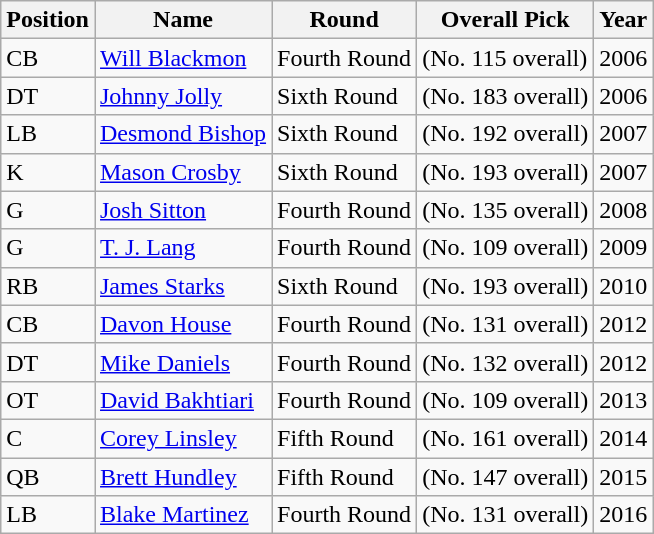<table class="wikitable">
<tr>
<th>Position</th>
<th>Name</th>
<th>Round</th>
<th>Overall Pick</th>
<th>Year</th>
</tr>
<tr>
<td>CB</td>
<td><a href='#'>Will Blackmon</a></td>
<td>Fourth Round</td>
<td>(No. 115 overall)</td>
<td>2006</td>
</tr>
<tr>
<td>DT</td>
<td><a href='#'>Johnny Jolly</a></td>
<td>Sixth Round</td>
<td>(No. 183 overall)</td>
<td>2006</td>
</tr>
<tr>
<td>LB</td>
<td><a href='#'>Desmond Bishop</a></td>
<td>Sixth Round</td>
<td>(No. 192 overall)</td>
<td>2007</td>
</tr>
<tr>
<td>K</td>
<td><a href='#'>Mason Crosby</a></td>
<td>Sixth Round</td>
<td>(No. 193 overall)</td>
<td>2007</td>
</tr>
<tr>
<td>G</td>
<td><a href='#'>Josh Sitton</a></td>
<td>Fourth Round</td>
<td>(No. 135 overall)</td>
<td>2008</td>
</tr>
<tr>
<td>G</td>
<td><a href='#'>T. J. Lang</a></td>
<td>Fourth Round</td>
<td>(No. 109 overall)</td>
<td>2009</td>
</tr>
<tr>
<td>RB</td>
<td><a href='#'>James Starks</a></td>
<td>Sixth Round</td>
<td>(No. 193 overall)</td>
<td>2010</td>
</tr>
<tr>
<td>CB</td>
<td><a href='#'>Davon House</a></td>
<td>Fourth Round</td>
<td>(No. 131 overall)</td>
<td>2012</td>
</tr>
<tr>
<td>DT</td>
<td><a href='#'>Mike Daniels</a></td>
<td>Fourth Round</td>
<td>(No. 132 overall)</td>
<td>2012</td>
</tr>
<tr>
<td>OT</td>
<td><a href='#'>David Bakhtiari</a></td>
<td>Fourth Round</td>
<td>(No. 109 overall)</td>
<td>2013</td>
</tr>
<tr>
<td>C</td>
<td><a href='#'>Corey Linsley</a></td>
<td>Fifth Round</td>
<td>(No. 161 overall)</td>
<td>2014</td>
</tr>
<tr>
<td>QB</td>
<td><a href='#'>Brett Hundley</a></td>
<td>Fifth Round</td>
<td>(No. 147 overall)</td>
<td>2015</td>
</tr>
<tr>
<td>LB</td>
<td><a href='#'>Blake Martinez</a></td>
<td>Fourth Round</td>
<td>(No. 131 overall)</td>
<td>2016</td>
</tr>
</table>
